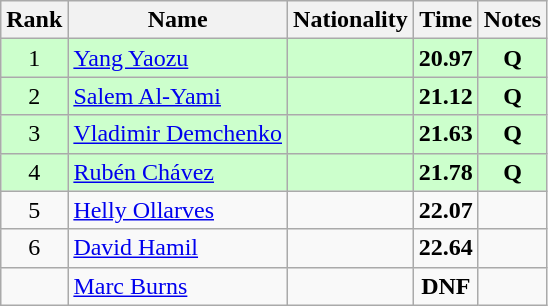<table class="wikitable sortable" style="text-align:center">
<tr>
<th>Rank</th>
<th>Name</th>
<th>Nationality</th>
<th>Time</th>
<th>Notes</th>
</tr>
<tr bgcolor=ccffcc>
<td>1</td>
<td align=left><a href='#'>Yang Yaozu</a></td>
<td align=left></td>
<td><strong>20.97</strong></td>
<td><strong>Q</strong></td>
</tr>
<tr bgcolor=ccffcc>
<td>2</td>
<td align=left><a href='#'>Salem Al-Yami</a></td>
<td align=left></td>
<td><strong>21.12</strong></td>
<td><strong>Q</strong></td>
</tr>
<tr bgcolor=ccffcc>
<td>3</td>
<td align=left><a href='#'>Vladimir Demchenko</a></td>
<td align=left></td>
<td><strong>21.63</strong></td>
<td><strong>Q</strong></td>
</tr>
<tr bgcolor=ccffcc>
<td>4</td>
<td align=left><a href='#'>Rubén Chávez</a></td>
<td align=left></td>
<td><strong>21.78</strong></td>
<td><strong>Q</strong></td>
</tr>
<tr>
<td>5</td>
<td align=left><a href='#'>Helly Ollarves</a></td>
<td align=left></td>
<td><strong>22.07</strong></td>
<td></td>
</tr>
<tr>
<td>6</td>
<td align=left><a href='#'>David Hamil</a></td>
<td align=left></td>
<td><strong>22.64</strong></td>
<td></td>
</tr>
<tr>
<td></td>
<td align=left><a href='#'>Marc Burns</a></td>
<td align=left></td>
<td><strong>DNF</strong></td>
<td></td>
</tr>
</table>
